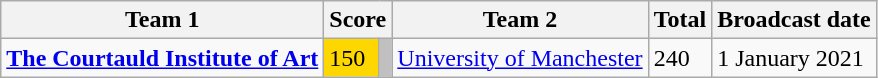<table class="wikitable">
<tr>
<th>Team 1</th>
<th colspan=2>Score</th>
<th>Team 2</th>
<th>Total</th>
<th>Broadcast date</th>
</tr>
<tr>
<td><strong><a href='#'>The Courtauld Institute of Art</a></strong></td>
<td style="background:gold">150</td>
<td style="background:silver"></td>
<td><a href='#'>University of Manchester</a></td>
<td>240</td>
<td>1 January 2021</td>
</tr>
</table>
